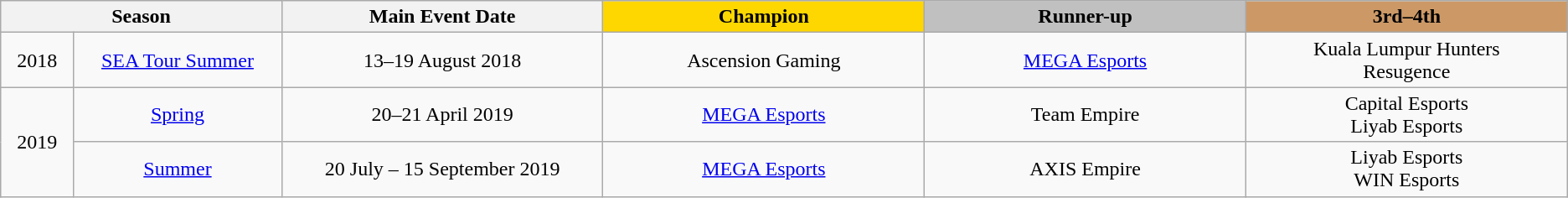<table class="wikitable" style="text-align:center;">
<tr>
<th width="11%" colspan="2">Season</th>
<th width="13%">Main Event Date</th>
<th style="background:gold; width:13%;">Champion</th>
<th style="background:silver; width:13%;">Runner-up</th>
<th style="background:#c96; width:13%;">3rd–4th</th>
</tr>
<tr>
<td>2018</td>
<td><a href='#'>SEA Tour Summer</a></td>
<td>13–19 August 2018</td>
<td> Ascension Gaming</td>
<td> <a href='#'>MEGA Esports</a></td>
<td> Kuala Lumpur Hunters<br> Resugence</td>
</tr>
<tr>
<td rowspan="2">2019</td>
<td><a href='#'>Spring</a></td>
<td>20–21 April 2019</td>
<td> <a href='#'>MEGA Esports</a></td>
<td> Team Empire</td>
<td> Capital Esports<br> Liyab Esports</td>
</tr>
<tr>
<td><a href='#'>Summer</a></td>
<td>20 July – 15 September 2019</td>
<td> <a href='#'>MEGA Esports</a></td>
<td> AXIS Empire</td>
<td> Liyab Esports<br> WIN Esports</td>
</tr>
</table>
